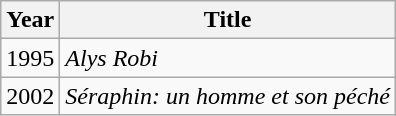<table class="wikitable sortable" style="text-align:center">
<tr>
<th>Year</th>
<th>Title</th>
</tr>
<tr>
<td style="text-align:left">1995</td>
<td style="text-align:left"><em>Alys Robi</em></td>
</tr>
<tr>
<td style="text-align:left">2002</td>
<td style="text-align:left"><em>Séraphin: un homme et son péché</em></td>
</tr>
</table>
